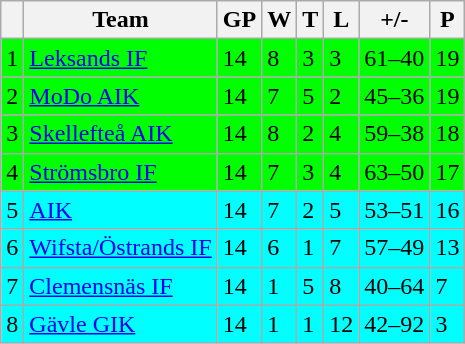<table class="wikitable">
<tr>
<th></th>
<th>Team</th>
<th>GP</th>
<th>W</th>
<th>T</th>
<th>L</th>
<th>+/-</th>
<th>P</th>
</tr>
<tr style="background:#00FF00">
<td>1</td>
<td><a href='#'>Leksands IF</a></td>
<td>14</td>
<td>8</td>
<td>3</td>
<td>3</td>
<td>61–40</td>
<td>19</td>
</tr>
<tr style="background:#00FF00">
<td>2</td>
<td><a href='#'>MoDo AIK</a></td>
<td>14</td>
<td>7</td>
<td>5</td>
<td>2</td>
<td>45–36</td>
<td>19</td>
</tr>
<tr style="background:#00FF00">
<td>3</td>
<td><a href='#'>Skellefteå AIK</a></td>
<td>14</td>
<td>8</td>
<td>2</td>
<td>4</td>
<td>59–38</td>
<td>18</td>
</tr>
<tr style="background:#00FF00">
<td>4</td>
<td><a href='#'>Strömsbro IF</a></td>
<td>14</td>
<td>7</td>
<td>3</td>
<td>4</td>
<td>63–50</td>
<td>17</td>
</tr>
<tr style="background:#00FFFF">
<td>5</td>
<td><a href='#'>AIK</a></td>
<td>14</td>
<td>7</td>
<td>2</td>
<td>5</td>
<td>53–51</td>
<td>16</td>
</tr>
<tr style="background:#00FFFF">
<td>6</td>
<td><a href='#'>Wifsta/Östrands IF</a></td>
<td>14</td>
<td>6</td>
<td>1</td>
<td>7</td>
<td>57–49</td>
<td>13</td>
</tr>
<tr style="background:#00FFFF">
<td>7</td>
<td><a href='#'>Clemensnäs IF</a></td>
<td>14</td>
<td>1</td>
<td>5</td>
<td>8</td>
<td>40–64</td>
<td>7</td>
</tr>
<tr style="background:#00FFFF">
<td>8</td>
<td><a href='#'>Gävle GIK</a></td>
<td>14</td>
<td>1</td>
<td>1</td>
<td>12</td>
<td>42–92</td>
<td>3</td>
</tr>
</table>
